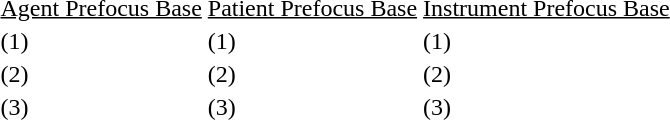<table>
<tr>
<td colspan=2><u>Agent Prefocus Base</u></td>
<td colspan=2><u>Patient Prefocus Base</u></td>
<td colspan=2><u>Instrument Prefocus Base</u></td>
</tr>
<tr>
<td style="vertical-align:top;">(1)</td>
<td></td>
<td style="vertical-align:top;">(1)</td>
<td></td>
<td style="vertical-align:top;">(1)</td>
<td></td>
</tr>
<tr>
<td style="vertical-align:top;">(2)</td>
<td></td>
<td style="vertical-align:top;">(2)</td>
<td></td>
<td style="vertical-align:top;">(2)</td>
<td></td>
</tr>
<tr>
<td style="vertical-align:top;">(3)</td>
<td></td>
<td style="vertical-align:top;">(3)</td>
<td></td>
<td style="vertical-align:top;">(3)</td>
<td></td>
</tr>
</table>
